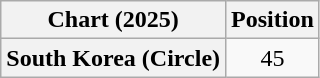<table class="wikitable plainrowheaders" style="text-align:center">
<tr>
<th scope="col">Chart (2025)</th>
<th scope="col">Position</th>
</tr>
<tr>
<th scope="row">South Korea (Circle)</th>
<td>45</td>
</tr>
</table>
